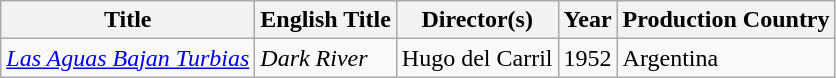<table class="wikitable sortable">
<tr>
<th>Title</th>
<th>English Title</th>
<th>Director(s)</th>
<th>Year</th>
<th>Production Country</th>
</tr>
<tr>
<td><em><a href='#'>Las Aguas Bajan Turbias</a></em></td>
<td><em>Dark River</em></td>
<td>Hugo del Carril</td>
<td>1952</td>
<td>Argentina</td>
</tr>
</table>
